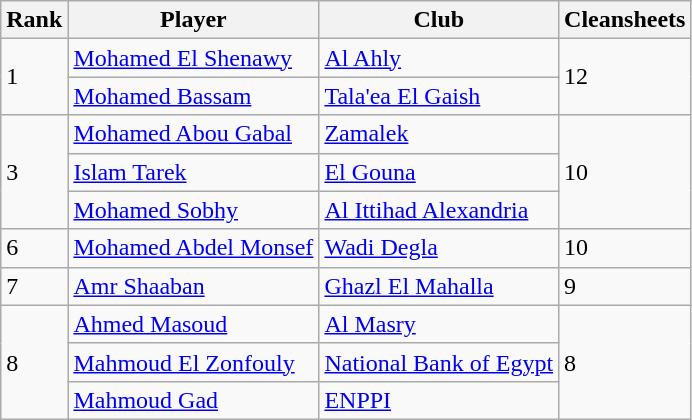<table class="wikitable">
<tr>
<th>Rank</th>
<th>Player</th>
<th>Club</th>
<th>Cleansheets</th>
</tr>
<tr>
<td rowspan="2">1</td>
<td> <a href='#'>Mohamed El Shenawy</a></td>
<td><a href='#'>Al Ahly</a></td>
<td rowspan="2">12</td>
</tr>
<tr>
<td> <a href='#'>Mohamed Bassam</a></td>
<td><a href='#'>Tala'ea El Gaish</a></td>
</tr>
<tr>
<td rowspan="3">3</td>
<td> <a href='#'>Mohamed Abou Gabal</a></td>
<td><a href='#'>Zamalek</a></td>
<td rowspan="3">10</td>
</tr>
<tr>
<td> <a href='#'>Islam Tarek</a></td>
<td><a href='#'>El Gouna</a></td>
</tr>
<tr>
<td> <a href='#'>Mohamed Sobhy</a></td>
<td><a href='#'>Al Ittihad Alexandria</a></td>
</tr>
<tr>
<td>6</td>
<td> <a href='#'>Mohamed Abdel Monsef</a></td>
<td><a href='#'>Wadi Degla</a></td>
<td>10</td>
</tr>
<tr>
<td>7</td>
<td> <a href='#'>Amr Shaaban</a></td>
<td><a href='#'>Ghazl El Mahalla</a></td>
<td>9</td>
</tr>
<tr>
<td rowspan="3">8</td>
<td> <a href='#'>Ahmed Masoud</a></td>
<td><a href='#'>Al Masry</a></td>
<td rowspan="3">8</td>
</tr>
<tr>
<td> <a href='#'>Mahmoud El Zonfouly</a></td>
<td><a href='#'>National Bank of Egypt</a></td>
</tr>
<tr>
<td> <a href='#'>Mahmoud Gad</a></td>
<td><a href='#'>ENPPI</a></td>
</tr>
</table>
